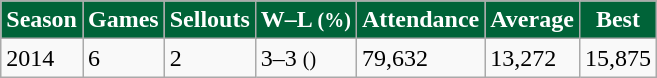<table class="wikitable">
<tr style="background: #006338; color: #FFFFFF" align="center">
<td><strong>Season</strong></td>
<td><strong>Games</strong></td>
<td><strong>Sellouts</strong></td>
<td><strong>W–L <small>(%)</small></strong></td>
<td><strong>Attendance</strong></td>
<td><strong>Average</strong></td>
<td><strong>Best</strong></td>
</tr>
<tr>
<td>2014</td>
<td>6</td>
<td>2</td>
<td>3–3 <small>()</small></td>
<td>79,632</td>
<td>13,272</td>
<td>15,875</td>
</tr>
</table>
